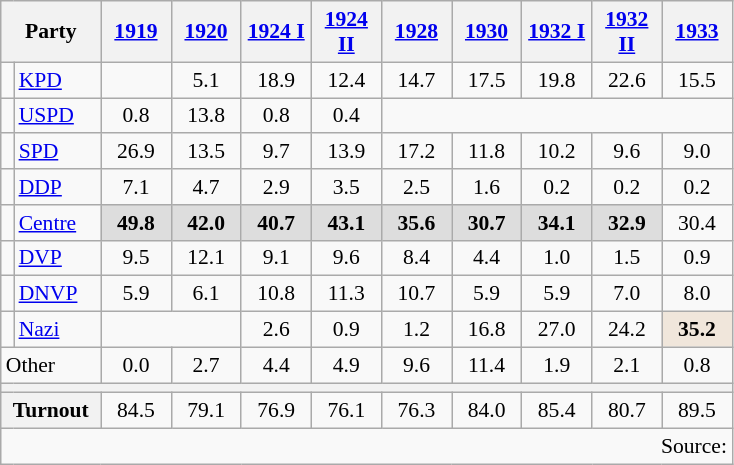<table class=wikitable style="font-size:90%; text-align:center">
<tr>
<th style="width:60px" colspan=2>Party</th>
<th style="width:40px"><a href='#'>1919</a></th>
<th style="width:40px"><a href='#'>1920</a></th>
<th style="width:40px"><a href='#'>1924 I</a></th>
<th style="width:40px"><a href='#'>1924 II</a></th>
<th style="width:40px"><a href='#'>1928</a></th>
<th style="width:40px"><a href='#'>1930</a></th>
<th style="width:40px"><a href='#'>1932 I</a></th>
<th style="width:40px"><a href='#'>1932 II</a></th>
<th style="width:40px"><a href='#'>1933</a></th>
</tr>
<tr>
<td bgcolor=></td>
<td align=left><a href='#'>KPD</a></td>
<td></td>
<td>5.1</td>
<td>18.9</td>
<td>12.4</td>
<td>14.7</td>
<td>17.5</td>
<td>19.8</td>
<td>22.6</td>
<td>15.5</td>
</tr>
<tr>
<td bgcolor=></td>
<td align=left><a href='#'>USPD</a></td>
<td>0.8</td>
<td>13.8</td>
<td>0.8</td>
<td>0.4</td>
</tr>
<tr>
<td bgcolor=></td>
<td align=left><a href='#'>SPD</a></td>
<td>26.9</td>
<td>13.5</td>
<td>9.7</td>
<td>13.9</td>
<td>17.2</td>
<td>11.8</td>
<td>10.2</td>
<td>9.6</td>
<td>9.0</td>
</tr>
<tr>
<td bgcolor=></td>
<td align=left><a href='#'>DDP</a></td>
<td>7.1</td>
<td>4.7</td>
<td>2.9</td>
<td>3.5</td>
<td>2.5</td>
<td>1.6</td>
<td>0.2</td>
<td>0.2</td>
<td>0.2</td>
</tr>
<tr>
<td bgcolor=></td>
<td align=left><a href='#'>Centre</a></td>
<td bgcolor=#DDDDDD><strong>49.8</strong></td>
<td bgcolor=#DDDDDD><strong>42.0</strong></td>
<td bgcolor=#DDDDDD><strong>40.7</strong></td>
<td bgcolor=#DDDDDD><strong>43.1</strong></td>
<td bgcolor=#DDDDDD><strong>35.6</strong></td>
<td bgcolor=#DDDDDD><strong>30.7</strong></td>
<td bgcolor=#DDDDDD><strong>34.1</strong></td>
<td bgcolor=#DDDDDD><strong>32.9</strong></td>
<td>30.4</td>
</tr>
<tr>
<td bgcolor=></td>
<td align=left><a href='#'>DVP</a></td>
<td>9.5</td>
<td>12.1</td>
<td>9.1</td>
<td>9.6</td>
<td>8.4</td>
<td>4.4</td>
<td>1.0</td>
<td>1.5</td>
<td>0.9</td>
</tr>
<tr>
<td bgcolor=></td>
<td align=left><a href='#'>DNVP</a></td>
<td>5.9</td>
<td>6.1</td>
<td>10.8</td>
<td>11.3</td>
<td>10.7</td>
<td>5.9</td>
<td>5.9</td>
<td>7.0</td>
<td>8.0</td>
</tr>
<tr>
<td bgcolor=></td>
<td align=left><a href='#'>Nazi</a></td>
<td colspan=2></td>
<td>2.6</td>
<td>0.9</td>
<td>1.2</td>
<td>16.8</td>
<td>27.0</td>
<td>24.2</td>
<td bgcolor=#F0E6DB><strong>35.2</strong></td>
</tr>
<tr>
<td colspan=2 align=left>Other</td>
<td>0.0</td>
<td>2.7</td>
<td>4.4</td>
<td>4.9</td>
<td>9.6</td>
<td>11.4</td>
<td>1.9</td>
<td>2.1</td>
<td>0.8</td>
</tr>
<tr>
<th colspan=11></th>
</tr>
<tr>
<th colspan=2 align=left>Turnout</th>
<td>84.5</td>
<td>79.1</td>
<td>76.9</td>
<td>76.1</td>
<td>76.3</td>
<td>84.0</td>
<td>85.4</td>
<td>80.7</td>
<td>89.5</td>
</tr>
<tr>
<td colspan=11 align=right>Source: </td>
</tr>
</table>
